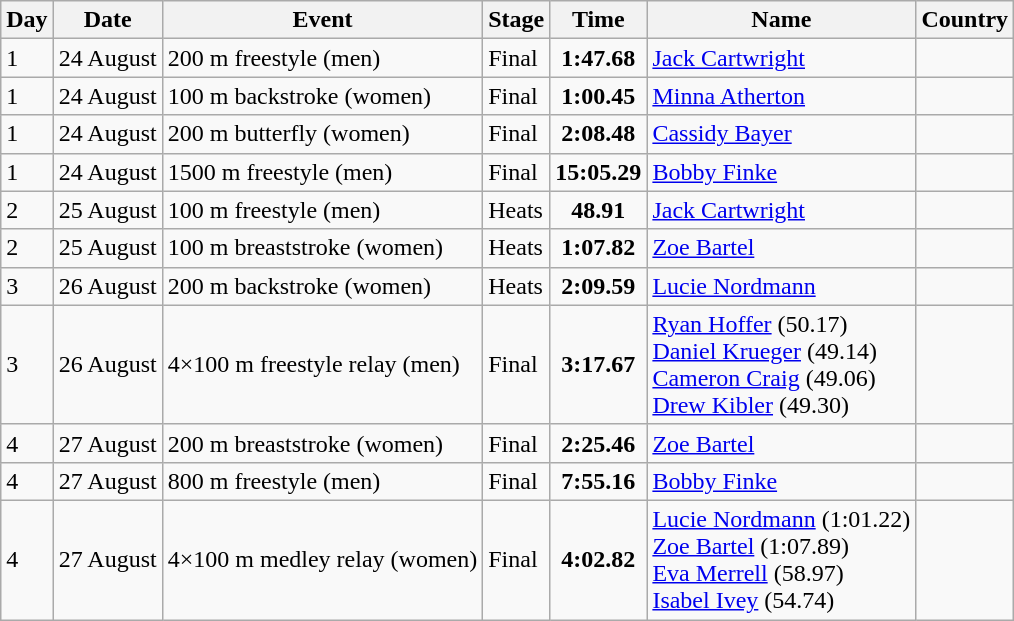<table class="wikitable sortable">
<tr>
<th>Day</th>
<th>Date</th>
<th>Event</th>
<th>Stage</th>
<th>Time</th>
<th>Name</th>
<th>Country</th>
</tr>
<tr>
<td>1</td>
<td>24 August</td>
<td>200 m freestyle (men)</td>
<td>Final</td>
<td style="text-align:center;"><strong>1:47.68</strong></td>
<td><a href='#'>Jack Cartwright</a></td>
<td></td>
</tr>
<tr>
<td>1</td>
<td>24 August</td>
<td>100 m backstroke (women)</td>
<td>Final</td>
<td style="text-align:center;"><strong>1:00.45</strong></td>
<td><a href='#'>Minna Atherton</a></td>
<td></td>
</tr>
<tr>
<td>1</td>
<td>24 August</td>
<td>200 m butterfly (women)</td>
<td>Final</td>
<td style="text-align:center;"><strong>2:08.48</strong></td>
<td><a href='#'>Cassidy Bayer</a></td>
<td></td>
</tr>
<tr>
<td>1</td>
<td>24 August</td>
<td>1500 m freestyle (men)</td>
<td>Final</td>
<td style="text-align:center;"><strong>15:05.29</strong></td>
<td><a href='#'>Bobby Finke</a></td>
<td></td>
</tr>
<tr>
<td>2</td>
<td>25 August</td>
<td>100 m freestyle (men)</td>
<td>Heats</td>
<td style="text-align:center;"><strong>48.91</strong></td>
<td><a href='#'>Jack Cartwright</a></td>
<td></td>
</tr>
<tr>
<td>2</td>
<td>25 August</td>
<td>100 m breaststroke (women)</td>
<td>Heats</td>
<td style="text-align:center;"><strong>1:07.82</strong></td>
<td><a href='#'>Zoe Bartel</a></td>
<td></td>
</tr>
<tr>
<td>3</td>
<td>26 August</td>
<td>200 m backstroke (women)</td>
<td>Heats</td>
<td style="text-align:center;"><strong>2:09.59</strong></td>
<td><a href='#'>Lucie Nordmann</a></td>
<td></td>
</tr>
<tr>
<td>3</td>
<td>26 August</td>
<td>4×100 m freestyle relay (men)</td>
<td>Final</td>
<td style="text-align:center;"><strong>3:17.67</strong></td>
<td><a href='#'>Ryan Hoffer</a> (50.17)<br><a href='#'>Daniel Krueger</a> (49.14)<br><a href='#'>Cameron Craig</a> (49.06)<br><a href='#'>Drew Kibler</a> (49.30)</td>
<td></td>
</tr>
<tr>
<td>4</td>
<td>27 August</td>
<td>200 m breaststroke (women)</td>
<td>Final</td>
<td style="text-align:center;"><strong>2:25.46</strong></td>
<td><a href='#'>Zoe Bartel</a></td>
<td></td>
</tr>
<tr>
<td>4</td>
<td>27 August</td>
<td>800 m freestyle (men)</td>
<td>Final</td>
<td style="text-align:center;"><strong>7:55.16</strong></td>
<td><a href='#'>Bobby Finke</a></td>
<td></td>
</tr>
<tr>
<td>4</td>
<td>27 August</td>
<td>4×100 m medley relay (women)</td>
<td>Final</td>
<td style="text-align:center;"><strong>4:02.82</strong></td>
<td><a href='#'>Lucie Nordmann</a> (1:01.22)<br><a href='#'>Zoe Bartel</a> (1:07.89)<br><a href='#'>Eva Merrell</a> (58.97)<br><a href='#'>Isabel Ivey</a> (54.74)</td>
<td></td>
</tr>
</table>
